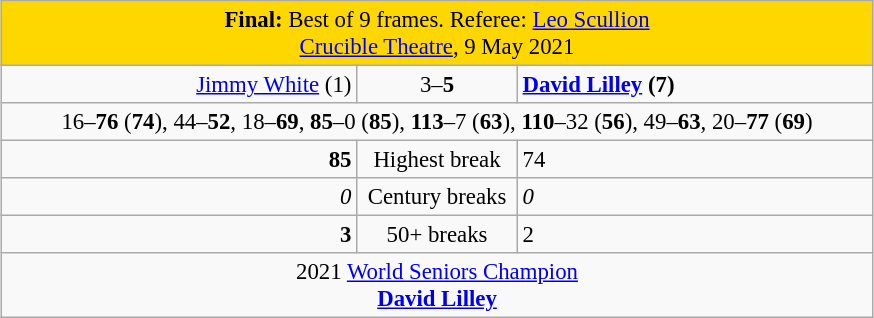<table class="wikitable" style="font-size: 95%; margin: 1em auto 1em auto;">
<tr>
<td colspan="3" align="center" bgcolor="#ffd700"><strong>Final:</strong> Best of 9 frames. Referee: <a href='#'>Leo Scullion</a><br><a href='#'>Crucible Theatre</a>, 9 May 2021</td>
</tr>
<tr>
<td width="230" align="right"><a href='#'>Jimmy White</a> (1)<br></td>
<td width="100" align="center">3–<strong>5</strong></td>
<td width="230" align="left"><strong><a href='#'>David Lilley</a> (7)</strong><br></td>
</tr>
<tr>
<td colspan="3" align="center" style="font-size: 100%">16–<strong>76</strong> (<strong>74</strong>), 44–<strong>52</strong>, 18–<strong>69</strong>, <strong>85</strong>–0 (<strong>85</strong>), <strong>113</strong>–7 (<strong>63</strong>), <strong>110</strong>–32 (<strong>56</strong>), 49–<strong>63</strong>, 20–<strong>77</strong> (<strong>69</strong>)</td>
</tr>
<tr>
<td align="right"><strong>85</strong></td>
<td align="center">Highest break</td>
<td>74</td>
</tr>
<tr>
<td align="right"><em>0</em></td>
<td align="center">Century breaks</td>
<td><em>0</em></td>
</tr>
<tr>
<td align="right"><strong>3</strong></td>
<td align="center">50+ breaks</td>
<td>2</td>
</tr>
<tr>
<td colspan="3" align="center">2021 <a href='#'>World Seniors Champion</a> <br> <a href='#'><strong>David Lilley</strong></a></td>
</tr>
</table>
